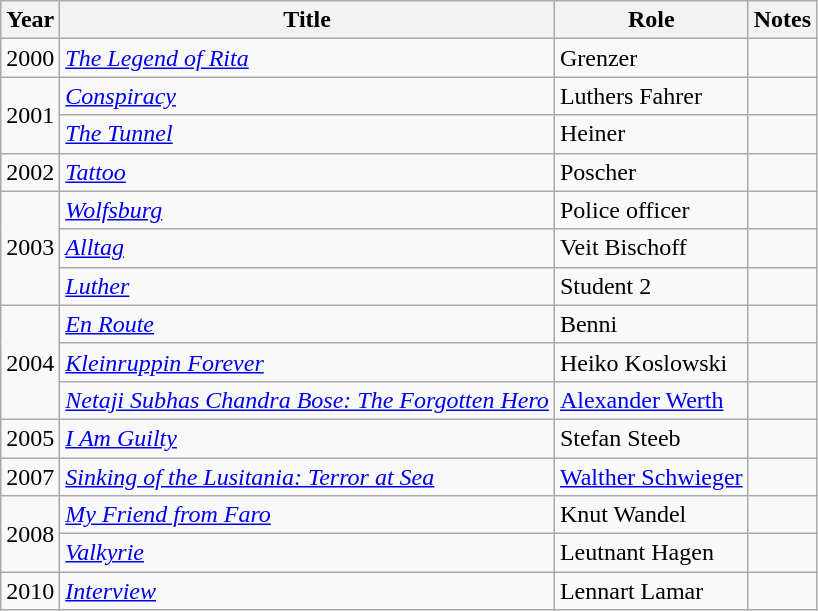<table class="wikitable sortable">
<tr>
<th>Year</th>
<th>Title</th>
<th>Role</th>
<th class="unsortable">Notes</th>
</tr>
<tr>
<td>2000</td>
<td><em><a href='#'>The Legend of Rita</a></em></td>
<td>Grenzer</td>
<td></td>
</tr>
<tr>
<td rowspan=2>2001</td>
<td><em><a href='#'>Conspiracy</a></em></td>
<td>Luthers Fahrer</td>
<td></td>
</tr>
<tr>
<td><em><a href='#'>The Tunnel</a></em></td>
<td>Heiner</td>
<td></td>
</tr>
<tr>
<td>2002</td>
<td><em><a href='#'>Tattoo</a></em></td>
<td>Poscher</td>
<td></td>
</tr>
<tr>
<td rowspan=3>2003</td>
<td><em><a href='#'>Wolfsburg</a></em></td>
<td>Police officer</td>
<td></td>
</tr>
<tr>
<td><em><a href='#'>Alltag</a></em></td>
<td>Veit Bischoff</td>
<td></td>
</tr>
<tr>
<td><em><a href='#'>Luther</a></em></td>
<td>Student 2</td>
<td></td>
</tr>
<tr>
<td rowspan=3>2004</td>
<td><em><a href='#'>En Route</a></em></td>
<td>Benni</td>
<td></td>
</tr>
<tr>
<td><em><a href='#'>Kleinruppin Forever</a></em></td>
<td>Heiko Koslowski</td>
<td></td>
</tr>
<tr>
<td><em><a href='#'>Netaji Subhas Chandra Bose: The Forgotten Hero</a></em></td>
<td><a href='#'>Alexander Werth</a></td>
<td></td>
</tr>
<tr>
<td>2005</td>
<td><em><a href='#'>I Am Guilty</a></em></td>
<td>Stefan Steeb</td>
<td></td>
</tr>
<tr>
<td>2007</td>
<td><em><a href='#'>Sinking of the Lusitania: Terror at Sea</a></em></td>
<td><a href='#'>Walther Schwieger</a></td>
<td></td>
</tr>
<tr>
<td rowspan=2>2008</td>
<td><em><a href='#'>My Friend from Faro</a></em></td>
<td>Knut Wandel</td>
<td></td>
</tr>
<tr>
<td><em><a href='#'>Valkyrie</a></em></td>
<td>Leutnant Hagen</td>
<td></td>
</tr>
<tr>
<td>2010</td>
<td><em><a href='#'>Interview</a></em></td>
<td>Lennart Lamar</td>
<td></td>
</tr>
</table>
